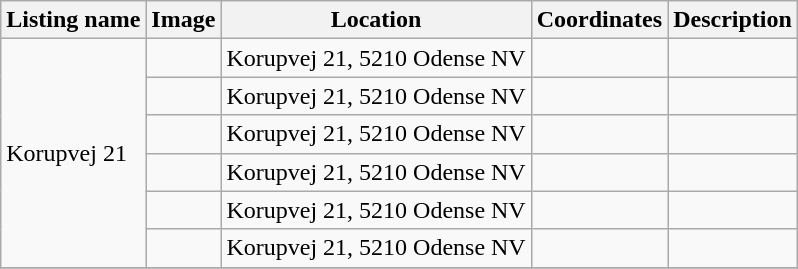<table class="wikitable sortable">
<tr>
<th>Listing name</th>
<th>Image</th>
<th>Location</th>
<th>Coordinates</th>
<th>Description</th>
</tr>
<tr>
<td rowspan="6">Korupvej 21</td>
<td></td>
<td>Korupvej 21, 5210 Odense NV</td>
<td></td>
<td></td>
</tr>
<tr>
<td></td>
<td>Korupvej 21, 5210 Odense NV</td>
<td></td>
<td></td>
</tr>
<tr>
<td></td>
<td>Korupvej 21, 5210 Odense NV</td>
<td></td>
<td></td>
</tr>
<tr>
<td></td>
<td>Korupvej 21, 5210 Odense NV</td>
<td></td>
<td></td>
</tr>
<tr>
<td></td>
<td>Korupvej 21, 5210 Odense NV</td>
<td></td>
<td></td>
</tr>
<tr>
<td></td>
<td>Korupvej 21, 5210 Odense NV</td>
<td></td>
<td></td>
</tr>
<tr>
</tr>
</table>
